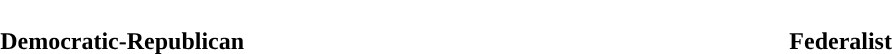<table style="width:60em; text-align:center;">
<tr style="color:white;">
<td style="background:"><strong>102</strong></td>
<td style="background:"><strong>40</strong></td>
</tr>
<tr>
<td><span><strong>Democratic-Republican</strong></span></td>
<td><span><strong>Federalist</strong></span></td>
</tr>
</table>
